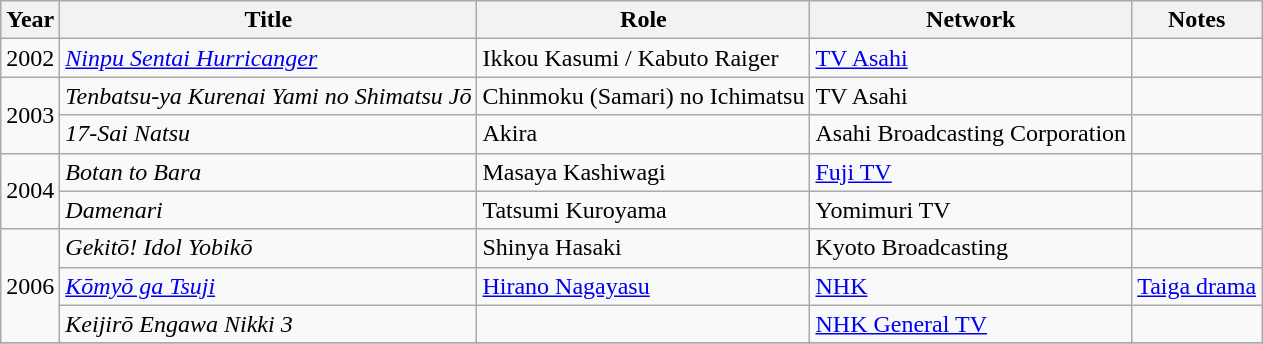<table class="wikitable">
<tr>
<th>Year</th>
<th>Title</th>
<th>Role</th>
<th>Network</th>
<th>Notes</th>
</tr>
<tr>
<td>2002</td>
<td><em><a href='#'>Ninpu Sentai Hurricanger</a></em></td>
<td>Ikkou Kasumi / Kabuto Raiger</td>
<td><a href='#'>TV Asahi</a></td>
<td></td>
</tr>
<tr>
<td rowspan="2">2003</td>
<td><em>Tenbatsu-ya Kurenai Yami no Shimatsu Jō</em></td>
<td>Chinmoku (Samari) no Ichimatsu</td>
<td>TV Asahi</td>
<td></td>
</tr>
<tr>
<td><em>17-Sai Natsu</em></td>
<td>Akira</td>
<td>Asahi Broadcasting Corporation</td>
<td></td>
</tr>
<tr>
<td rowspan="2">2004</td>
<td><em>Botan to Bara</em></td>
<td>Masaya Kashiwagi</td>
<td><a href='#'>Fuji TV</a></td>
<td></td>
</tr>
<tr>
<td><em>Damenari</em></td>
<td>Tatsumi Kuroyama</td>
<td>Yomimuri TV</td>
<td></td>
</tr>
<tr>
<td rowspan="3">2006</td>
<td><em>Gekitō! Idol Yobikō</em></td>
<td>Shinya Hasaki</td>
<td>Kyoto Broadcasting</td>
<td></td>
</tr>
<tr>
<td><em><a href='#'>Kōmyō ga Tsuji</a></em></td>
<td><a href='#'>Hirano Nagayasu</a></td>
<td><a href='#'>NHK</a></td>
<td><a href='#'>Taiga drama</a></td>
</tr>
<tr>
<td><em>Keijirō Engawa Nikki 3</em></td>
<td></td>
<td><a href='#'>NHK General TV</a></td>
<td></td>
</tr>
<tr>
</tr>
</table>
